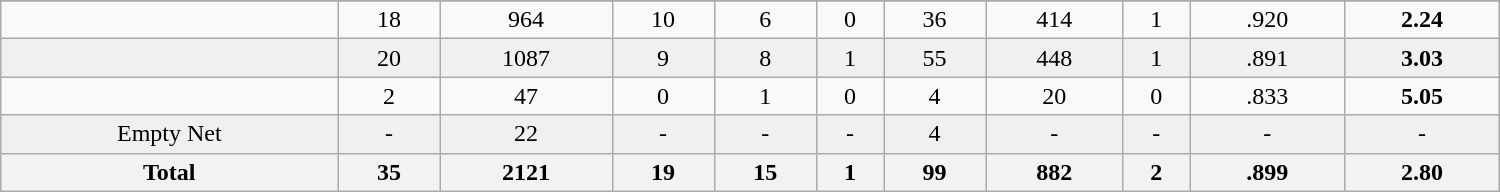<table class="wikitable sortable" width ="1000">
<tr align="center">
</tr>
<tr align="center" bgcolor="">
<td></td>
<td>18</td>
<td>964</td>
<td>10</td>
<td>6</td>
<td>0</td>
<td>36</td>
<td>414</td>
<td>1</td>
<td>.920</td>
<td><strong>2.24</strong></td>
</tr>
<tr align="center" bgcolor="f0f0f0">
<td></td>
<td>20</td>
<td>1087</td>
<td>9</td>
<td>8</td>
<td>1</td>
<td>55</td>
<td>448</td>
<td>1</td>
<td>.891</td>
<td><strong>3.03</strong></td>
</tr>
<tr align="center" bgcolor="">
<td></td>
<td>2</td>
<td>47</td>
<td>0</td>
<td>1</td>
<td>0</td>
<td>4</td>
<td>20</td>
<td>0</td>
<td>.833</td>
<td><strong>5.05</strong></td>
</tr>
<tr align="center" bgcolor="f0f0f0">
<td>Empty Net</td>
<td>-</td>
<td>22</td>
<td>-</td>
<td>-</td>
<td>-</td>
<td>4</td>
<td>-</td>
<td>-</td>
<td>-</td>
<td>-</td>
</tr>
<tr>
<th>Total</th>
<th>35</th>
<th>2121</th>
<th>19</th>
<th>15</th>
<th>1</th>
<th>99</th>
<th>882</th>
<th>2</th>
<th>.899</th>
<th>2.80</th>
</tr>
</table>
